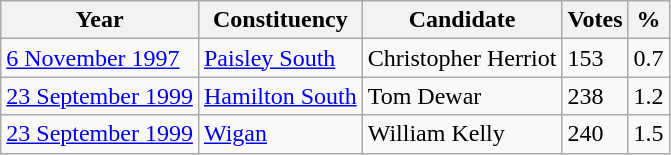<table class="wikitable">
<tr>
<th>Year</th>
<th>Constituency</th>
<th>Candidate</th>
<th>Votes</th>
<th>%</th>
</tr>
<tr>
<td><a href='#'>6 November 1997</a></td>
<td><a href='#'>Paisley South</a></td>
<td>Christopher Herriot</td>
<td>153</td>
<td>0.7</td>
</tr>
<tr>
<td><a href='#'>23 September 1999</a></td>
<td><a href='#'>Hamilton South</a></td>
<td>Tom Dewar</td>
<td>238</td>
<td>1.2</td>
</tr>
<tr>
<td><a href='#'>23 September 1999</a></td>
<td><a href='#'>Wigan</a></td>
<td>William Kelly</td>
<td>240</td>
<td>1.5</td>
</tr>
</table>
